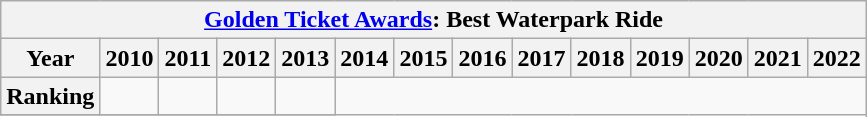<table class="wikitable">
<tr>
<th colspan="500"><a href='#'>Golden Ticket Awards</a>: Best Waterpark Ride</th>
</tr>
<tr>
<th>Year</th>
<th>2010</th>
<th>2011</th>
<th>2012</th>
<th>2013</th>
<th>2014</th>
<th>2015</th>
<th>2016</th>
<th>2017</th>
<th>2018</th>
<th>2019</th>
<th>2020</th>
<th>2021</th>
<th>2022</th>
</tr>
<tr>
<th>Ranking</th>
<td></td>
<td></td>
<td></td>
<td></td>
</tr>
<tr>
</tr>
</table>
